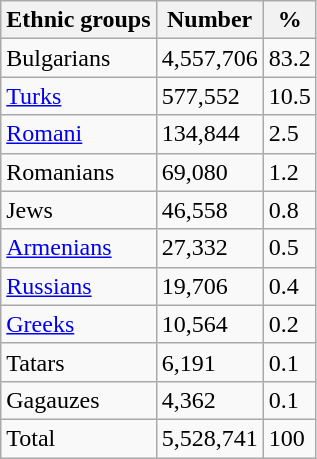<table class="wikitable">
<tr>
<th>Ethnic groups</th>
<th>Number</th>
<th>%</th>
</tr>
<tr>
<td>Bulgarians</td>
<td>4,557,706</td>
<td>83.2</td>
</tr>
<tr>
<td><a href='#'>Turks</a></td>
<td>577,552</td>
<td>10.5</td>
</tr>
<tr>
<td><a href='#'>Romani</a></td>
<td>134,844</td>
<td>2.5</td>
</tr>
<tr>
<td>Romanians</td>
<td>69,080</td>
<td>1.2</td>
</tr>
<tr>
<td>Jews</td>
<td>46,558</td>
<td>0.8</td>
</tr>
<tr>
<td><a href='#'>Armenians</a></td>
<td>27,332</td>
<td>0.5</td>
</tr>
<tr>
<td><a href='#'>Russians</a></td>
<td>19,706</td>
<td>0.4</td>
</tr>
<tr>
<td><a href='#'>Greeks</a></td>
<td>10,564</td>
<td>0.2</td>
</tr>
<tr>
<td>Tatars</td>
<td>6,191</td>
<td>0.1</td>
</tr>
<tr>
<td>Gagauzes</td>
<td>4,362</td>
<td>0.1</td>
</tr>
<tr>
<td>Total</td>
<td>5,528,741</td>
<td>100</td>
</tr>
</table>
